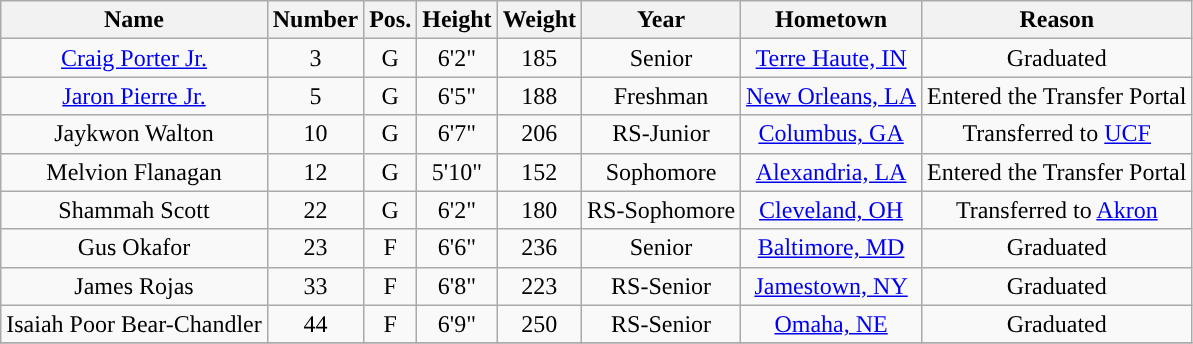<table class="wikitable sortable" border="1" style="text-align:center;">
<tr align=center>
<th>Name</th>
<th>Number</th>
<th>Pos.</th>
<th>Height</th>
<th>Weight</th>
<th>Year</th>
<th>Hometown</th>
<th>Reason</th>
</tr>
<tr>
<td><a href='#'>Craig Porter Jr.</a></td>
<td>3</td>
<td>G</td>
<td>6'2"</td>
<td>185</td>
<td>Senior</td>
<td><a href='#'>Terre Haute, IN</a></td>
<td>Graduated</td>
</tr>
<tr>
<td><a href='#'>Jaron Pierre Jr.</a></td>
<td>5</td>
<td>G</td>
<td>6'5"</td>
<td>188</td>
<td>Freshman</td>
<td><a href='#'>New Orleans, LA</a></td>
<td>Entered the Transfer Portal</td>
</tr>
<tr>
<td>Jaykwon Walton</td>
<td>10</td>
<td>G</td>
<td>6'7"</td>
<td>206</td>
<td>RS-Junior</td>
<td><a href='#'>Columbus, GA</a></td>
<td>Transferred to <a href='#'>UCF</a></td>
</tr>
<tr>
<td>Melvion Flanagan</td>
<td>12</td>
<td>G</td>
<td>5'10"</td>
<td>152</td>
<td>Sophomore</td>
<td><a href='#'>Alexandria, LA</a></td>
<td>Entered the Transfer Portal</td>
</tr>
<tr>
<td>Shammah Scott</td>
<td>22</td>
<td>G</td>
<td>6'2"</td>
<td>180</td>
<td>RS-Sophomore</td>
<td><a href='#'>Cleveland, OH</a></td>
<td>Transferred to <a href='#'>Akron</a></td>
</tr>
<tr>
<td>Gus Okafor</td>
<td>23</td>
<td>F</td>
<td>6'6"</td>
<td>236</td>
<td>Senior</td>
<td><a href='#'>Baltimore, MD</a></td>
<td>Graduated</td>
</tr>
<tr>
<td>James Rojas</td>
<td>33</td>
<td>F</td>
<td>6'8"</td>
<td>223</td>
<td>RS-Senior</td>
<td><a href='#'>Jamestown, NY</a></td>
<td>Graduated</td>
</tr>
<tr>
<td>Isaiah Poor Bear-Chandler</td>
<td>44</td>
<td>F</td>
<td>6'9"</td>
<td>250</td>
<td>RS-Senior</td>
<td><a href='#'>Omaha, NE</a></td>
<td>Graduated</td>
</tr>
<tr>
</tr>
</table>
